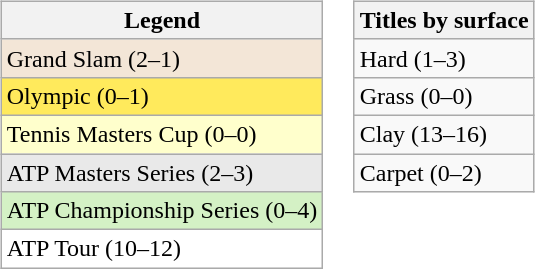<table>
<tr valign=top>
<td><br><table class="wikitable">
<tr>
<th>Legend</th>
</tr>
<tr style="background:#f3e6d7;">
<td>Grand Slam (2–1)</td>
</tr>
<tr bgcolor=#ffea5c>
<td>Olympic (0–1)</td>
</tr>
<tr style="background:#ffc;">
<td>Tennis Masters Cup (0–0)</td>
</tr>
<tr style="background:#e9e9e9;">
<td>ATP Masters Series (2–3)</td>
</tr>
<tr style="background:#d4f1c5;">
<td>ATP Championship Series (0–4)</td>
</tr>
<tr style="background:#fff;">
<td>ATP Tour (10–12)</td>
</tr>
</table>
</td>
<td><br><table class="wikitable">
<tr>
<th>Titles by surface</th>
</tr>
<tr>
<td>Hard (1–3)</td>
</tr>
<tr>
<td>Grass (0–0)</td>
</tr>
<tr>
<td>Clay (13–16)</td>
</tr>
<tr>
<td>Carpet (0–2)</td>
</tr>
</table>
</td>
</tr>
</table>
